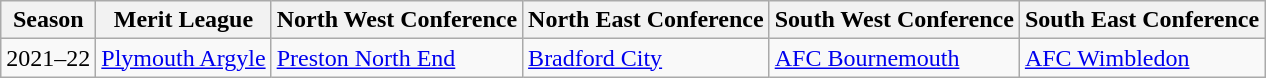<table class="wikitable">
<tr>
<th>Season</th>
<th>Merit League</th>
<th>North West Conference</th>
<th>North East Conference</th>
<th>South West Conference</th>
<th>South East Conference</th>
</tr>
<tr>
<td>2021–22</td>
<td><a href='#'>Plymouth Argyle</a></td>
<td><a href='#'>Preston North End</a></td>
<td><a href='#'>Bradford City</a></td>
<td><a href='#'>AFC Bournemouth</a></td>
<td><a href='#'>AFC Wimbledon</a></td>
</tr>
</table>
